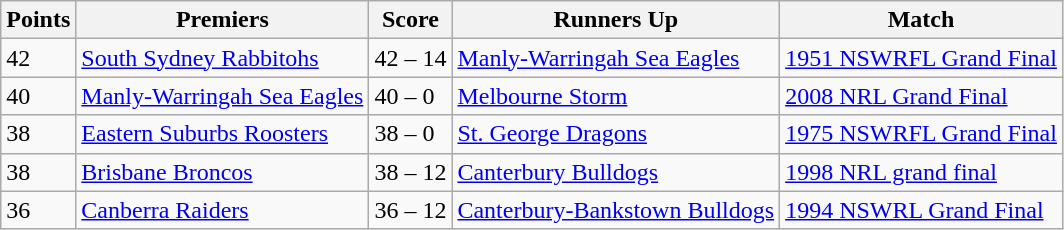<table class="wikitable">
<tr>
<th>Points</th>
<th>Premiers</th>
<th>Score</th>
<th>Runners Up</th>
<th>Match</th>
</tr>
<tr>
<td>42</td>
<td> <a href='#'>South Sydney Rabbitohs</a></td>
<td>42 – 14</td>
<td> <a href='#'>Manly-Warringah Sea Eagles</a></td>
<td><a href='#'>1951 NSWRFL Grand Final</a></td>
</tr>
<tr>
<td>40</td>
<td> <a href='#'>Manly-Warringah Sea Eagles</a></td>
<td>40 – 0</td>
<td> <a href='#'>Melbourne Storm</a></td>
<td><a href='#'>2008 NRL Grand Final</a></td>
</tr>
<tr>
<td>38</td>
<td> <a href='#'>Eastern Suburbs Roosters</a></td>
<td>38 – 0</td>
<td> <a href='#'>St. George Dragons</a></td>
<td><a href='#'>1975 NSWRFL Grand Final</a></td>
</tr>
<tr>
<td>38</td>
<td> <a href='#'>Brisbane Broncos</a></td>
<td>38 – 12</td>
<td> <a href='#'>Canterbury Bulldogs</a></td>
<td><a href='#'>1998 NRL grand final</a></td>
</tr>
<tr>
<td>36</td>
<td> <a href='#'>Canberra Raiders</a></td>
<td>36 – 12</td>
<td> <a href='#'>Canterbury-Bankstown Bulldogs</a></td>
<td><a href='#'>1994 NSWRL Grand Final</a></td>
</tr>
</table>
